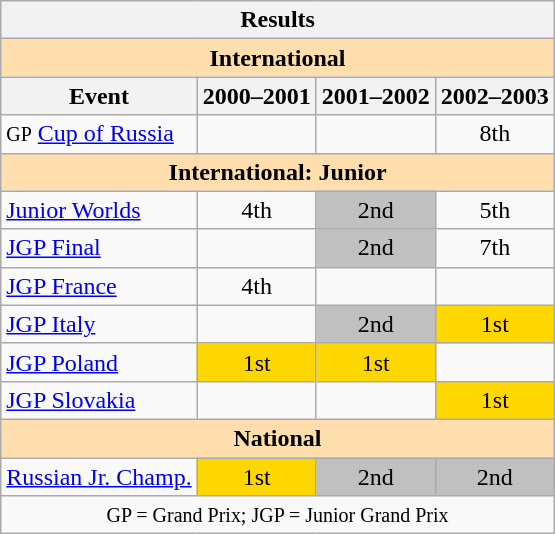<table class="wikitable" style="text-align:center">
<tr>
<th colspan=4 align=center><strong>Results</strong></th>
</tr>
<tr>
<th style="background-color: #ffdead; " colspan=4 align=center><strong>International</strong></th>
</tr>
<tr>
<th>Event</th>
<th>2000–2001</th>
<th>2001–2002</th>
<th>2002–2003</th>
</tr>
<tr>
<td align=left><small>GP</small> <a href='#'>Cup of Russia</a></td>
<td></td>
<td></td>
<td>8th</td>
</tr>
<tr>
<th style="background-color: #ffdead; " colspan=4 align=center><strong>International: Junior</strong></th>
</tr>
<tr>
<td align=left><a href='#'>Junior Worlds</a></td>
<td>4th</td>
<td bgcolor=silver>2nd</td>
<td>5th</td>
</tr>
<tr>
<td align=left><a href='#'>JGP Final</a></td>
<td></td>
<td bgcolor=silver>2nd</td>
<td>7th</td>
</tr>
<tr>
<td align=left><a href='#'>JGP France</a></td>
<td>4th</td>
<td></td>
<td></td>
</tr>
<tr>
<td align=left><a href='#'>JGP Italy</a></td>
<td></td>
<td bgcolor=silver>2nd</td>
<td bgcolor=gold>1st</td>
</tr>
<tr>
<td align=left><a href='#'>JGP Poland</a></td>
<td bgcolor=gold>1st</td>
<td bgcolor=gold>1st</td>
<td></td>
</tr>
<tr>
<td align=left><a href='#'>JGP Slovakia</a></td>
<td></td>
<td></td>
<td bgcolor=gold>1st</td>
</tr>
<tr>
<th style="background-color: #ffdead; " colspan=4 align=center><strong>National</strong></th>
</tr>
<tr>
<td align=left><a href='#'>Russian Jr. Champ.</a></td>
<td bgcolor=gold>1st</td>
<td bgcolor=silver>2nd</td>
<td bgcolor=silver>2nd</td>
</tr>
<tr>
<td colspan=4 align=center><small> GP = Grand Prix; JGP = Junior Grand Prix </small></td>
</tr>
</table>
